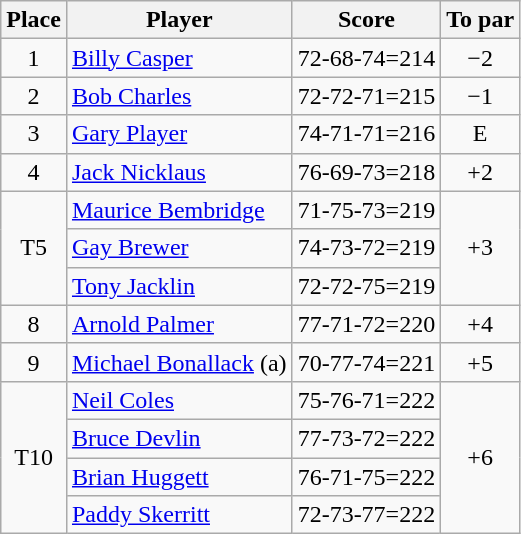<table class="wikitable">
<tr>
<th>Place</th>
<th>Player</th>
<th>Score</th>
<th>To par</th>
</tr>
<tr>
<td align=center>1</td>
<td> <a href='#'>Billy Casper</a></td>
<td align=center>72-68-74=214</td>
<td align=center>−2</td>
</tr>
<tr>
<td align=center>2</td>
<td> <a href='#'>Bob Charles</a></td>
<td align=center>72-72-71=215</td>
<td align=center>−1</td>
</tr>
<tr>
<td align=center>3</td>
<td> <a href='#'>Gary Player</a></td>
<td align=center>74-71-71=216</td>
<td align=center>E</td>
</tr>
<tr>
<td align=center>4</td>
<td> <a href='#'>Jack Nicklaus</a></td>
<td align=center>76-69-73=218</td>
<td align=center>+2</td>
</tr>
<tr>
<td rowspan="3" align=center>T5</td>
<td> <a href='#'>Maurice Bembridge</a></td>
<td align=center>71-75-73=219</td>
<td rowspan="3" align=center>+3</td>
</tr>
<tr>
<td> <a href='#'>Gay Brewer</a></td>
<td align=center>74-73-72=219</td>
</tr>
<tr>
<td> <a href='#'>Tony Jacklin</a></td>
<td align=center>72-72-75=219</td>
</tr>
<tr>
<td align=center>8</td>
<td> <a href='#'>Arnold Palmer</a></td>
<td align=center>77-71-72=220</td>
<td align=center>+4</td>
</tr>
<tr>
<td align=center>9</td>
<td> <a href='#'>Michael Bonallack</a> (a)</td>
<td align=center>70-77-74=221</td>
<td align=center>+5</td>
</tr>
<tr>
<td rowspan="4" align=center>T10</td>
<td> <a href='#'>Neil Coles</a></td>
<td align=center>75-76-71=222</td>
<td rowspan="4" align=center>+6</td>
</tr>
<tr>
<td> <a href='#'>Bruce Devlin</a></td>
<td align=center>77-73-72=222</td>
</tr>
<tr>
<td> <a href='#'>Brian Huggett</a></td>
<td align=center>76-71-75=222</td>
</tr>
<tr>
<td> <a href='#'>Paddy Skerritt</a></td>
<td align=center>72-73-77=222</td>
</tr>
</table>
